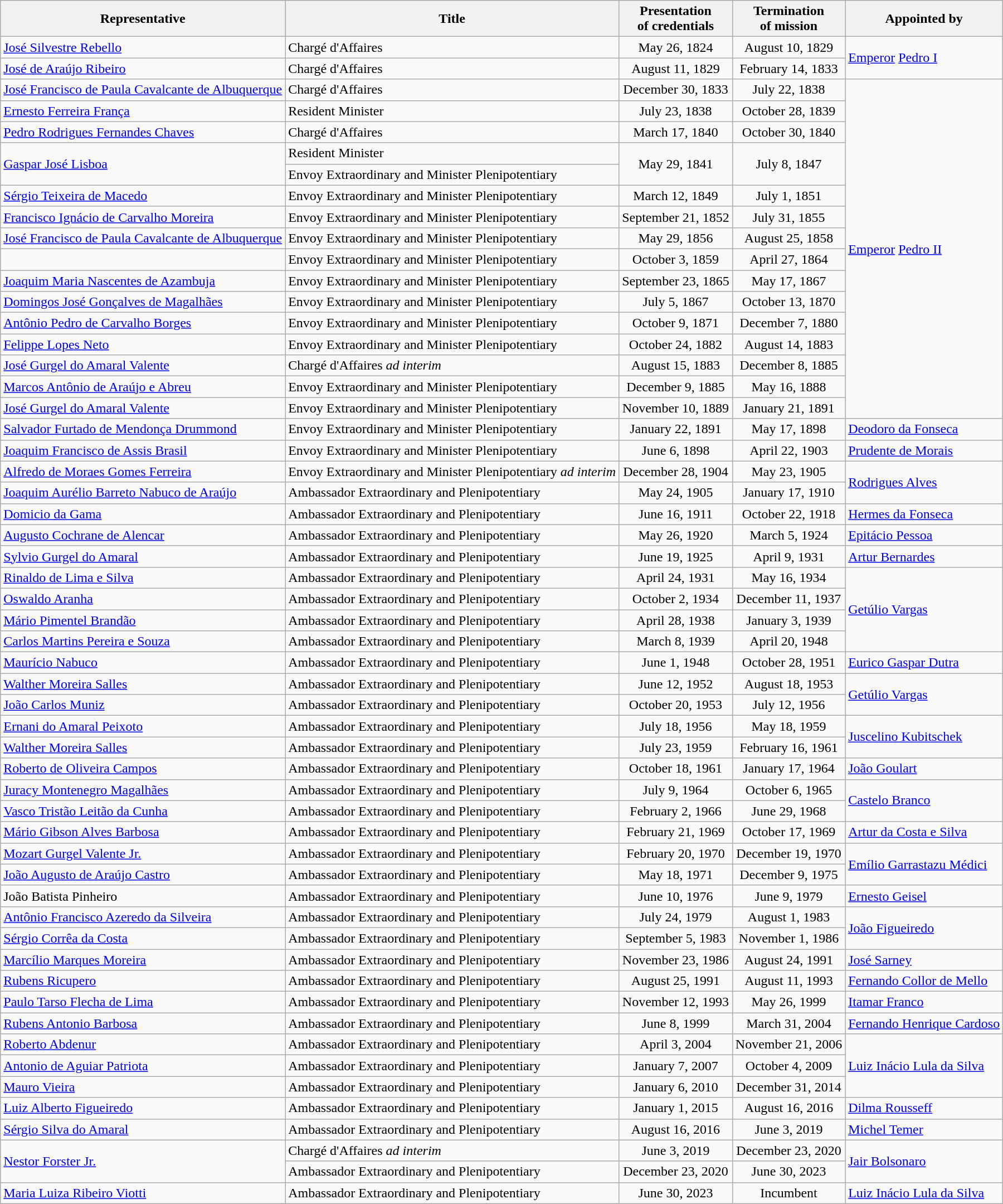<table class=wikitable>
<tr>
<th>Representative</th>
<th>Title</th>
<th>Presentation<br>of credentials</th>
<th>Termination<br>of mission</th>
<th>Appointed by</th>
</tr>
<tr>
<td><a href='#'>José Silvestre Rebello</a></td>
<td>Chargé d'Affaires</td>
<td align=center>May 26, 1824</td>
<td align=center>August 10, 1829</td>
<td rowspan=2><a href='#'>Emperor</a> <a href='#'>Pedro I</a></td>
</tr>
<tr>
<td><a href='#'>José de Araújo Ribeiro</a></td>
<td>Chargé d'Affaires</td>
<td align=center>August 11, 1829</td>
<td align=center>February 14, 1833</td>
</tr>
<tr>
<td><a href='#'>José Francisco de Paula Cavalcante de Albuquerque</a></td>
<td>Chargé d'Affaires</td>
<td align=center>December 30, 1833</td>
<td align=center>July 22, 1838</td>
<td rowspan=16><a href='#'>Emperor</a> <a href='#'>Pedro II</a></td>
</tr>
<tr>
<td><a href='#'>Ernesto Ferreira França</a></td>
<td>Resident Minister</td>
<td align=center>July 23, 1838</td>
<td align=center>October 28, 1839</td>
</tr>
<tr>
<td><a href='#'>Pedro Rodrigues Fernandes Chaves</a></td>
<td>Chargé d'Affaires</td>
<td align=center>March 17, 1840</td>
<td align=center>October 30, 1840</td>
</tr>
<tr>
<td rowspan=2><a href='#'>Gaspar José Lisboa</a></td>
<td>Resident Minister</td>
<td rowspan=2 align=center>May 29, 1841</td>
<td rowspan=2 align=center>July 8, 1847</td>
</tr>
<tr>
<td>Envoy Extraordinary and Minister Plenipotentiary</td>
</tr>
<tr>
<td><a href='#'>Sérgio Teixeira de Macedo</a></td>
<td>Envoy Extraordinary and Minister Plenipotentiary</td>
<td align=center>March 12, 1849</td>
<td align=center>July 1, 1851</td>
</tr>
<tr>
<td><a href='#'>Francisco Ignácio de Carvalho Moreira</a></td>
<td>Envoy Extraordinary and Minister Plenipotentiary</td>
<td align=center>September 21, 1852</td>
<td align=center>July 31, 1855</td>
</tr>
<tr>
<td><a href='#'>José Francisco de Paula Cavalcante de Albuquerque</a></td>
<td>Envoy Extraordinary and Minister Plenipotentiary</td>
<td align=center>May 29, 1856</td>
<td align=center>August 25, 1858</td>
</tr>
<tr>
<td></td>
<td>Envoy Extraordinary and Minister Plenipotentiary</td>
<td align=center>October 3, 1859</td>
<td align=center>April 27, 1864</td>
</tr>
<tr>
<td><a href='#'>Joaquim Maria Nascentes de Azambuja</a></td>
<td>Envoy Extraordinary and Minister Plenipotentiary</td>
<td align=center>September 23, 1865</td>
<td align=center>May 17, 1867</td>
</tr>
<tr>
<td><a href='#'>Domingos José Gonçalves de Magalhães</a></td>
<td>Envoy Extraordinary and Minister Plenipotentiary</td>
<td align=center>July 5, 1867</td>
<td align=center>October 13, 1870</td>
</tr>
<tr>
<td><a href='#'>Antônio Pedro de Carvalho Borges</a></td>
<td>Envoy Extraordinary and Minister Plenipotentiary</td>
<td align=center>October 9, 1871</td>
<td align=center>December 7, 1880</td>
</tr>
<tr>
<td><a href='#'>Felippe Lopes Neto</a></td>
<td>Envoy Extraordinary and Minister Plenipotentiary</td>
<td align=center>October 24, 1882</td>
<td align=center>August 14, 1883</td>
</tr>
<tr>
<td><a href='#'>José Gurgel do Amaral Valente</a></td>
<td>Chargé d'Affaires <em>ad interim</em></td>
<td align=center>August 15, 1883</td>
<td align=center>December 8, 1885</td>
</tr>
<tr>
<td><a href='#'>Marcos Antônio de Araújo e Abreu</a></td>
<td>Envoy Extraordinary and Minister Plenipotentiary</td>
<td align=center>December 9, 1885</td>
<td align=center>May 16, 1888</td>
</tr>
<tr>
<td><a href='#'>José Gurgel do Amaral Valente</a></td>
<td>Envoy Extraordinary and Minister Plenipotentiary</td>
<td align=center>November 10, 1889</td>
<td align=center>January 21, 1891</td>
</tr>
<tr>
<td><a href='#'>Salvador Furtado de Mendonça Drummond</a></td>
<td>Envoy Extraordinary and Minister Plenipotentiary</td>
<td align=center>January 22, 1891</td>
<td align=center>May 17, 1898</td>
<td><a href='#'>Deodoro da Fonseca</a></td>
</tr>
<tr>
<td><a href='#'>Joaquim Francisco de Assis Brasil</a></td>
<td>Envoy Extraordinary and Minister Plenipotentiary</td>
<td align=center>June 6, 1898</td>
<td align=center>April 22, 1903</td>
<td><a href='#'>Prudente de Morais</a></td>
</tr>
<tr>
<td><a href='#'>Alfredo de Moraes Gomes Ferreira</a></td>
<td>Envoy Extraordinary and Minister Plenipotentiary <em>ad interim</em></td>
<td align=center>December 28, 1904</td>
<td align=center>May 23, 1905</td>
<td rowspan=2><a href='#'>Rodrigues Alves</a></td>
</tr>
<tr>
<td><a href='#'>Joaquim Aurélio Barreto Nabuco de Araújo</a></td>
<td>Ambassador Extraordinary and Plenipotentiary</td>
<td align=center>May 24, 1905</td>
<td align=center>January 17, 1910</td>
</tr>
<tr>
<td><a href='#'>Domicio da Gama</a></td>
<td>Ambassador Extraordinary and Plenipotentiary</td>
<td align=center>June 16, 1911</td>
<td align=center>October 22, 1918</td>
<td><a href='#'>Hermes da Fonseca</a></td>
</tr>
<tr>
<td><a href='#'>Augusto Cochrane de Alencar</a></td>
<td>Ambassador Extraordinary and Plenipotentiary</td>
<td align=center>May 26, 1920</td>
<td align=center>March 5, 1924</td>
<td><a href='#'>Epitácio Pessoa</a></td>
</tr>
<tr>
<td><a href='#'>Sylvio Gurgel do Amaral</a></td>
<td>Ambassador Extraordinary and Plenipotentiary</td>
<td align=center>June 19, 1925</td>
<td align=center>April 9, 1931</td>
<td><a href='#'>Artur Bernardes</a></td>
</tr>
<tr>
<td><a href='#'>Rinaldo de Lima e Silva</a></td>
<td>Ambassador Extraordinary and Plenipotentiary</td>
<td align=center>April 24, 1931</td>
<td align=center>May 16, 1934</td>
<td rowspan=4><a href='#'>Getúlio Vargas</a></td>
</tr>
<tr>
<td><a href='#'>Oswaldo Aranha</a></td>
<td>Ambassador Extraordinary and Plenipotentiary</td>
<td align=center>October 2, 1934</td>
<td align=center>December 11, 1937</td>
</tr>
<tr>
<td><a href='#'>Mário Pimentel Brandão</a></td>
<td>Ambassador Extraordinary and Plenipotentiary</td>
<td align=center>April 28, 1938</td>
<td align=center>January 3, 1939</td>
</tr>
<tr>
<td><a href='#'>Carlos Martins Pereira e Souza</a></td>
<td>Ambassador Extraordinary and Plenipotentiary</td>
<td align=center>March 8, 1939</td>
<td align=center>April 20, 1948</td>
</tr>
<tr>
<td><a href='#'>Maurício Nabuco</a></td>
<td>Ambassador Extraordinary and Plenipotentiary</td>
<td align=center>June 1, 1948</td>
<td align=center>October 28, 1951</td>
<td><a href='#'>Eurico Gaspar Dutra</a></td>
</tr>
<tr>
<td><a href='#'>Walther Moreira Salles</a></td>
<td>Ambassador Extraordinary and Plenipotentiary</td>
<td align=center>June 12, 1952</td>
<td align=center>August 18, 1953</td>
<td rowspan=2><a href='#'>Getúlio Vargas</a></td>
</tr>
<tr>
<td><a href='#'>João Carlos Muniz</a></td>
<td>Ambassador Extraordinary and Plenipotentiary</td>
<td align=center>October 20, 1953</td>
<td align=center>July 12, 1956</td>
</tr>
<tr>
<td><a href='#'>Ernani do Amaral Peixoto</a></td>
<td>Ambassador Extraordinary and Plenipotentiary</td>
<td align=center>July 18, 1956</td>
<td align=center>May 18, 1959</td>
<td rowspan=2><a href='#'>Juscelino Kubitschek</a></td>
</tr>
<tr>
<td><a href='#'>Walther Moreira Salles</a></td>
<td>Ambassador Extraordinary and Plenipotentiary</td>
<td align=center>July 23, 1959</td>
<td align=center>February 16, 1961</td>
</tr>
<tr>
<td><a href='#'>Roberto de Oliveira Campos</a></td>
<td>Ambassador Extraordinary and Plenipotentiary</td>
<td align=center>October 18, 1961</td>
<td align=center>January 17, 1964</td>
<td><a href='#'>João Goulart</a></td>
</tr>
<tr>
<td><a href='#'>Juracy Montenegro Magalhães</a></td>
<td>Ambassador Extraordinary and Plenipotentiary</td>
<td align=center>July 9, 1964</td>
<td align=center>October 6, 1965</td>
<td rowspan=2><a href='#'>Castelo Branco</a></td>
</tr>
<tr>
<td><a href='#'>Vasco Tristão Leitão da Cunha</a></td>
<td>Ambassador Extraordinary and Plenipotentiary</td>
<td align=center>February 2, 1966</td>
<td align=center>June 29, 1968</td>
</tr>
<tr>
<td><a href='#'>Mário Gibson Alves Barbosa</a></td>
<td>Ambassador Extraordinary and Plenipotentiary</td>
<td align=center>February 21, 1969</td>
<td align=center>October 17, 1969</td>
<td><a href='#'>Artur da Costa e Silva</a></td>
</tr>
<tr>
<td><a href='#'>Mozart Gurgel Valente Jr.</a></td>
<td>Ambassador Extraordinary and Plenipotentiary</td>
<td align=center>February 20, 1970</td>
<td align=center>December 19, 1970</td>
<td rowspan=2><a href='#'>Emílio Garrastazu Médici</a></td>
</tr>
<tr>
<td><a href='#'>João Augusto de Araújo Castro</a></td>
<td>Ambassador Extraordinary and Plenipotentiary</td>
<td align=center>May 18, 1971</td>
<td align=center>December 9, 1975</td>
</tr>
<tr>
<td>João Batista Pinheiro</td>
<td>Ambassador Extraordinary and Plenipotentiary</td>
<td align=center>June 10, 1976</td>
<td align=center>June 9, 1979</td>
<td><a href='#'>Ernesto Geisel</a></td>
</tr>
<tr>
<td><a href='#'>Antônio Francisco Azeredo da Silveira</a></td>
<td>Ambassador Extraordinary and Plenipotentiary</td>
<td align=center>July 24, 1979</td>
<td align=center>August 1, 1983</td>
<td rowspan=2><a href='#'>João Figueiredo</a></td>
</tr>
<tr>
<td><a href='#'>Sérgio Corrêa da Costa</a></td>
<td>Ambassador Extraordinary and Plenipotentiary</td>
<td align=center>September 5, 1983</td>
<td align=center>November 1, 1986</td>
</tr>
<tr>
<td><a href='#'>Marcílio Marques Moreira</a></td>
<td>Ambassador Extraordinary and Plenipotentiary</td>
<td align=center>November 23, 1986</td>
<td align=center>August 24, 1991</td>
<td><a href='#'>José Sarney</a></td>
</tr>
<tr>
<td><a href='#'>Rubens Ricupero</a></td>
<td>Ambassador Extraordinary and Plenipotentiary</td>
<td align=center>August 25, 1991</td>
<td align=center>August 11, 1993</td>
<td><a href='#'>Fernando Collor de Mello</a></td>
</tr>
<tr>
<td><a href='#'>Paulo Tarso Flecha de Lima</a></td>
<td>Ambassador Extraordinary and Plenipotentiary</td>
<td align=center>November 12, 1993</td>
<td align=center>May 26, 1999</td>
<td><a href='#'>Itamar Franco</a></td>
</tr>
<tr>
<td><a href='#'>Rubens Antonio Barbosa</a></td>
<td>Ambassador Extraordinary and Plenipotentiary</td>
<td align=center>June 8, 1999</td>
<td align=center>March 31, 2004</td>
<td><a href='#'>Fernando Henrique Cardoso</a></td>
</tr>
<tr>
<td><a href='#'>Roberto Abdenur</a></td>
<td>Ambassador Extraordinary and Plenipotentiary</td>
<td align=center>April 3, 2004</td>
<td align=center>November 21, 2006</td>
<td rowspan=3><a href='#'>Luiz Inácio Lula da Silva</a></td>
</tr>
<tr>
<td><a href='#'>Antonio de Aguiar Patriota</a></td>
<td>Ambassador Extraordinary and Plenipotentiary</td>
<td align=center>January 7, 2007</td>
<td align=center>October 4, 2009</td>
</tr>
<tr>
<td><a href='#'>Mauro Vieira</a></td>
<td>Ambassador Extraordinary and Plenipotentiary</td>
<td align=center>January 6, 2010</td>
<td align=center>December 31, 2014</td>
</tr>
<tr>
<td><a href='#'>Luiz Alberto Figueiredo</a></td>
<td>Ambassador Extraordinary and Plenipotentiary</td>
<td align=center>January 1, 2015</td>
<td align=center>August 16, 2016</td>
<td><a href='#'>Dilma Rousseff</a></td>
</tr>
<tr>
<td><a href='#'>Sérgio Silva do Amaral</a></td>
<td>Ambassador Extraordinary and Plenipotentiary</td>
<td align=center>August 16, 2016</td>
<td align=center>June 3, 2019</td>
<td><a href='#'>Michel Temer</a></td>
</tr>
<tr>
<td rowspan=2><a href='#'>Nestor Forster Jr.</a></td>
<td>Chargé d'Affaires <em>ad interim</em></td>
<td align=center>June 3, 2019</td>
<td align=center>December 23, 2020</td>
<td rowspan=2><a href='#'>Jair Bolsonaro</a></td>
</tr>
<tr>
<td>Ambassador Extraordinary and Plenipotentiary</td>
<td align=center>December 23, 2020</td>
<td align=center>June 30, 2023</td>
</tr>
<tr>
<td><a href='#'>Maria Luiza Ribeiro Viotti</a></td>
<td>Ambassador Extraordinary and Plenipotentiary</td>
<td align=center>June 30, 2023</td>
<td align=center>Incumbent</td>
<td><a href='#'>Luiz Inácio Lula da Silva</a></td>
</tr>
</table>
